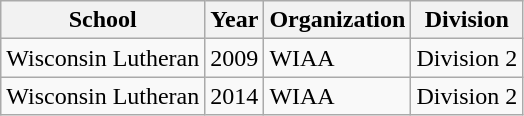<table class="wikitable">
<tr>
<th>School</th>
<th>Year</th>
<th>Organization</th>
<th>Division</th>
</tr>
<tr>
<td>Wisconsin Lutheran</td>
<td>2009</td>
<td>WIAA</td>
<td>Division 2</td>
</tr>
<tr>
<td>Wisconsin Lutheran</td>
<td>2014</td>
<td>WIAA</td>
<td>Division 2</td>
</tr>
</table>
